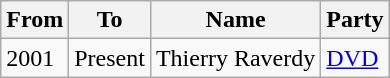<table class="wikitable">
<tr>
<th>From</th>
<th>To</th>
<th>Name</th>
<th>Party</th>
</tr>
<tr>
<td>2001</td>
<td>Present</td>
<td>Thierry Raverdy</td>
<td><a href='#'>DVD</a></td>
</tr>
</table>
